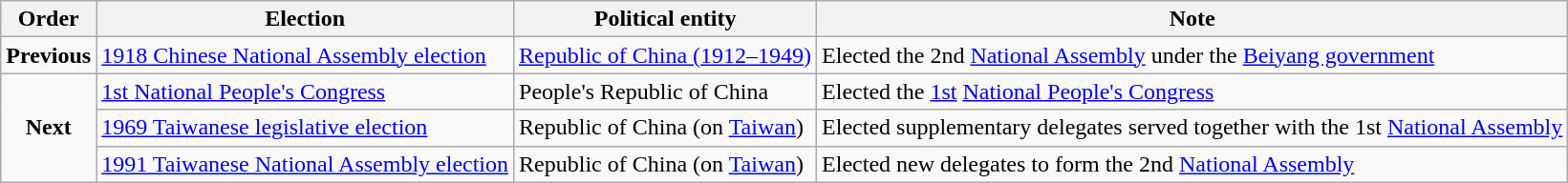<table class=wikitable>
<tr>
<th>Order</th>
<th>Election</th>
<th>Political entity</th>
<th>Note</th>
</tr>
<tr>
<td align=center><strong>Previous</strong></td>
<td><a href='#'>1918 Chinese National Assembly election</a></td>
<td> <a href='#'>Republic of China (1912–1949)</a></td>
<td>Elected the 2nd <a href='#'>National Assembly</a> under the <a href='#'>Beiyang government</a></td>
</tr>
<tr>
<td align=center rowspan=3><strong>Next</strong></td>
<td><a href='#'>1st National People's Congress</a></td>
<td> People's Republic of China</td>
<td>Elected the <a href='#'>1st</a> <a href='#'>National People's Congress</a></td>
</tr>
<tr>
<td><a href='#'>1969 Taiwanese legislative election</a></td>
<td> Republic of China (on <a href='#'>Taiwan</a>)</td>
<td>Elected supplementary delegates served together with the 1st <a href='#'>National Assembly</a></td>
</tr>
<tr>
<td><a href='#'>1991 Taiwanese National Assembly election</a></td>
<td> Republic of China (on <a href='#'>Taiwan</a>)</td>
<td>Elected new delegates to form the 2nd <a href='#'>National Assembly</a></td>
</tr>
</table>
